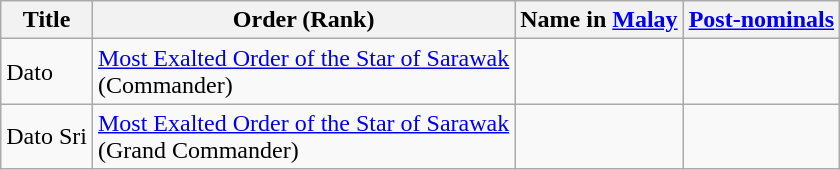<table class="wikitable">
<tr>
<th>Title</th>
<th>Order (Rank)</th>
<th>Name in <a href='#'>Malay</a></th>
<th><a href='#'>Post-nominals</a></th>
</tr>
<tr>
<td>Dato</td>
<td><a href='#'>Most Exalted Order of the Star of Sarawak</a><br>(Commander)</td>
<td></td>
<td></td>
</tr>
<tr>
<td>Dato Sri</td>
<td><a href='#'>Most Exalted Order of the Star of Sarawak</a><br>(Grand Commander)</td>
<td></td>
<td></td>
</tr>
</table>
